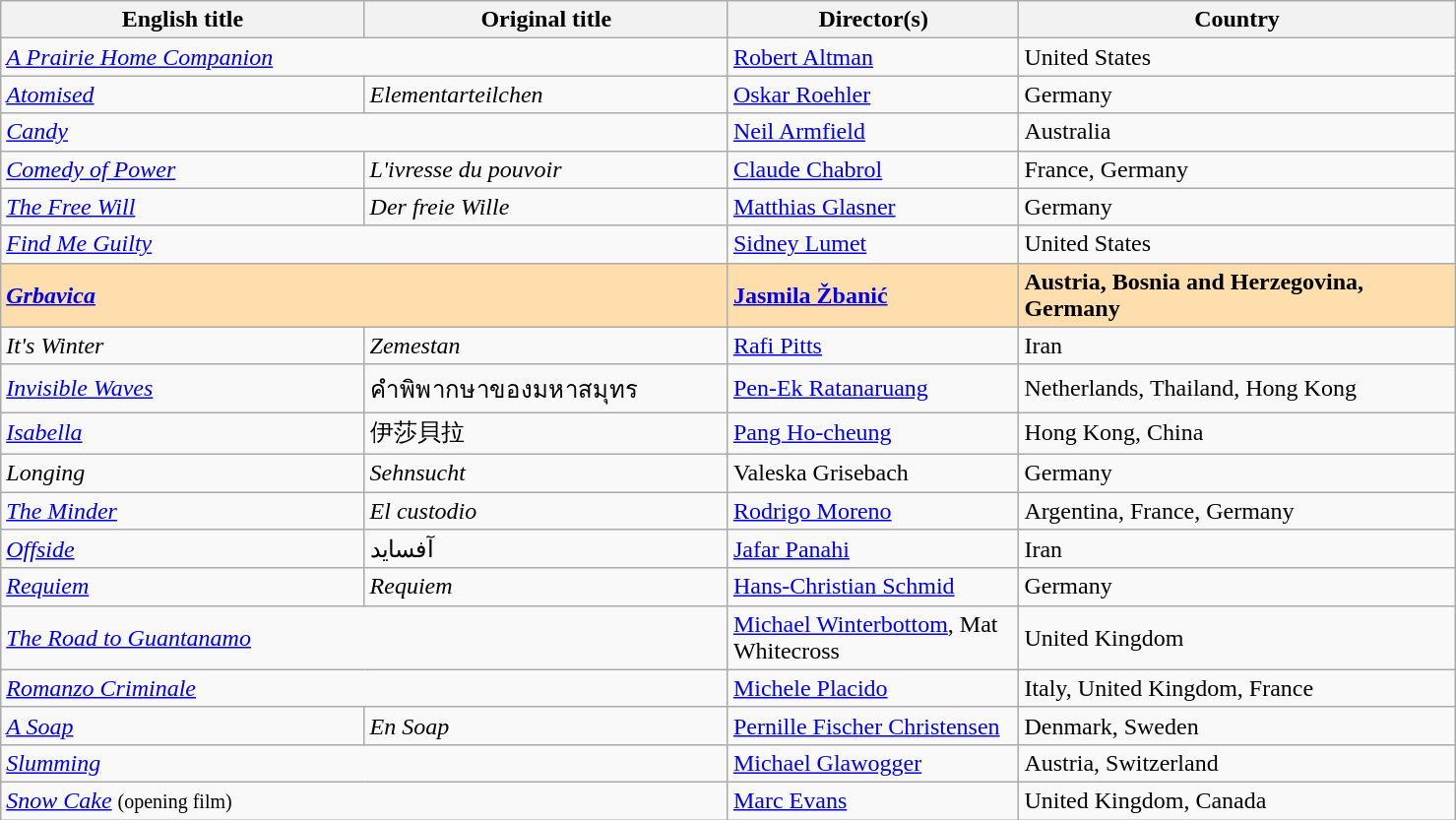<table class="wikitable" width="78%" cellpadding="5">
<tr>
<th width="25%">English title</th>
<th width="25%">Original title</th>
<th width="20%">Director(s)</th>
<th width="30%">Country</th>
</tr>
<tr>
<td colspan="2"><em><a href='#'>A Prairie Home Companion</a></em></td>
<td><a href='#'>Robert Altman</a></td>
<td>United States</td>
</tr>
<tr>
<td><em><a href='#'>Atomised</a></em></td>
<td><em>Elementarteilchen</em></td>
<td><a href='#'>Oskar Roehler</a></td>
<td>Germany</td>
</tr>
<tr>
<td colspan="2"><em><a href='#'>Candy</a></em></td>
<td><a href='#'>Neil Armfield</a></td>
<td>Australia</td>
</tr>
<tr>
<td><em><a href='#'>Comedy of Power</a></em></td>
<td><em>L'ivresse du pouvoir</em></td>
<td><a href='#'>Claude Chabrol</a></td>
<td>France, Germany</td>
</tr>
<tr>
<td><em><a href='#'>The Free Will</a></em></td>
<td><em>Der freie Wille</em></td>
<td><a href='#'>Matthias Glasner</a></td>
<td>Germany</td>
</tr>
<tr>
<td colspan="2"><em><a href='#'>Find Me Guilty</a></em></td>
<td><a href='#'>Sidney Lumet</a></td>
<td>United States</td>
</tr>
<tr style="background:#FFDEAD;">
<td colspan="2"><em><a href='#'><strong>Grbavica</strong></a></em></td>
<td><strong><a href='#'>Jasmila Žbanić</a></strong></td>
<td><strong>Austria, Bosnia and Herzegovina, Germany</strong></td>
</tr>
<tr>
<td><em>It's Winter</em></td>
<td><em>Zemestan</em></td>
<td><a href='#'>Rafi Pitts</a></td>
<td>Iran</td>
</tr>
<tr>
<td><em><a href='#'>Invisible Waves</a></em></td>
<td>คำพิพากษาของมหาสมุทร</td>
<td><a href='#'>Pen-Ek Ratanaruang</a></td>
<td>Netherlands, Thailand, Hong Kong</td>
</tr>
<tr>
<td><em><a href='#'>Isabella</a></em></td>
<td>伊莎貝拉</td>
<td><a href='#'>Pang Ho-cheung</a></td>
<td>Hong Kong, China</td>
</tr>
<tr>
<td><em>Longing</em></td>
<td><em>Sehnsucht</em></td>
<td>Valeska Grisebach</td>
<td>Germany</td>
</tr>
<tr>
<td><em><a href='#'>The Minder</a></em></td>
<td><em>El custodio</em></td>
<td><a href='#'>Rodrigo Moreno</a></td>
<td>Argentina, France, Germany</td>
</tr>
<tr>
<td><em><a href='#'>Offside</a></em></td>
<td>آفساید</td>
<td><a href='#'>Jafar Panahi</a></td>
<td>Iran</td>
</tr>
<tr>
<td><em><a href='#'>Requiem</a></em></td>
<td><em>Requiem</em></td>
<td><a href='#'>Hans-Christian Schmid</a></td>
<td>Germany</td>
</tr>
<tr>
<td colspan="2"><em><a href='#'>The Road to Guantanamo</a></em></td>
<td><a href='#'>Michael Winterbottom</a>, Mat Whitecross</td>
<td>United Kingdom</td>
</tr>
<tr>
<td colspan="2"><em><a href='#'>Romanzo Criminale</a></em></td>
<td><a href='#'>Michele Placido</a></td>
<td>Italy, United Kingdom, France</td>
</tr>
<tr>
<td><em><a href='#'>A Soap</a></em></td>
<td><em>En Soap</em></td>
<td><a href='#'>Pernille Fischer Christensen</a></td>
<td>Denmark, Sweden</td>
</tr>
<tr>
<td colspan="2"><em><a href='#'>Slumming</a></em></td>
<td><a href='#'>Michael Glawogger</a></td>
<td>Austria, Switzerland</td>
</tr>
<tr>
<td colspan="2"><em><a href='#'>Snow Cake</a></em> <small>(opening film)</small></td>
<td><a href='#'>Marc Evans</a></td>
<td>United Kingdom, Canada</td>
</tr>
</table>
